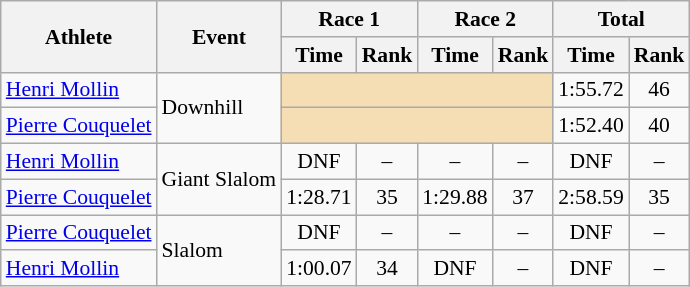<table class="wikitable" style="font-size:90%">
<tr>
<th rowspan="2">Athlete</th>
<th rowspan="2">Event</th>
<th colspan="2">Race 1</th>
<th colspan="2">Race 2</th>
<th colspan="2">Total</th>
</tr>
<tr>
<th>Time</th>
<th>Rank</th>
<th>Time</th>
<th>Rank</th>
<th>Time</th>
<th>Rank</th>
</tr>
<tr>
<td><a href='#'>Henri Mollin</a></td>
<td rowspan="2">Downhill</td>
<td colspan="4" bgcolor="wheat"></td>
<td align="center">1:55.72</td>
<td align="center">46</td>
</tr>
<tr>
<td><a href='#'>Pierre Couquelet</a></td>
<td colspan="4" bgcolor="wheat"></td>
<td align="center">1:52.40</td>
<td align="center">40</td>
</tr>
<tr>
<td><a href='#'>Henri Mollin</a></td>
<td rowspan="2">Giant Slalom</td>
<td align="center">DNF</td>
<td align="center">–</td>
<td align="center">–</td>
<td align="center">–</td>
<td align="center">DNF</td>
<td align="center">–</td>
</tr>
<tr>
<td><a href='#'>Pierre Couquelet</a></td>
<td align="center">1:28.71</td>
<td align="center">35</td>
<td align="center">1:29.88</td>
<td align="center">37</td>
<td align="center">2:58.59</td>
<td align="center">35</td>
</tr>
<tr>
<td><a href='#'>Pierre Couquelet</a></td>
<td rowspan="2">Slalom</td>
<td align="center">DNF</td>
<td align="center">–</td>
<td align="center">–</td>
<td align="center">–</td>
<td align="center">DNF</td>
<td align="center">–</td>
</tr>
<tr>
<td><a href='#'>Henri Mollin</a></td>
<td align="center">1:00.07</td>
<td align="center">34</td>
<td align="center">DNF</td>
<td align="center">–</td>
<td align="center">DNF</td>
<td align="center">–</td>
</tr>
</table>
